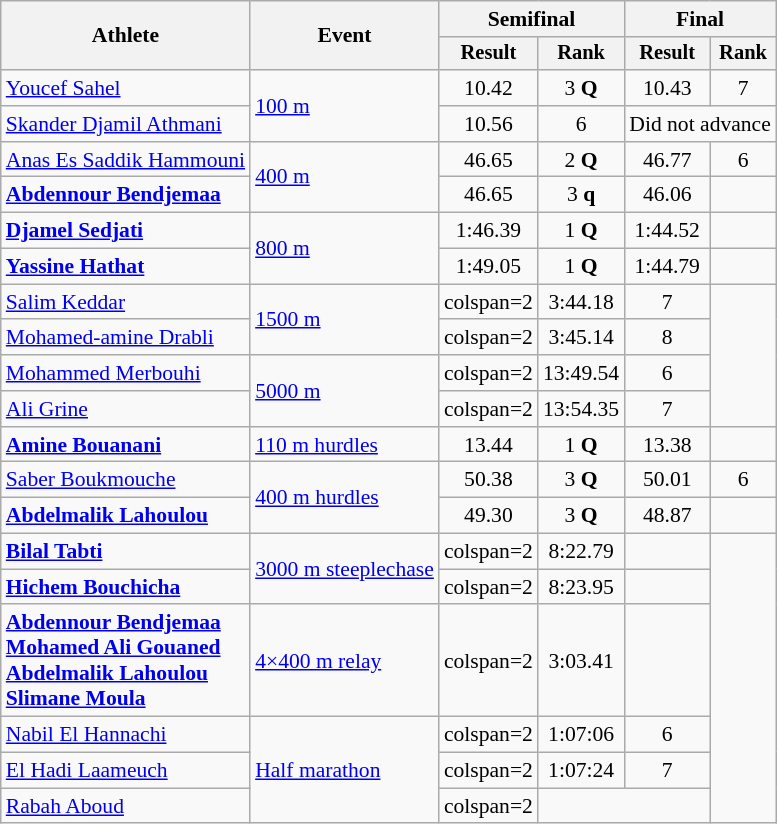<table class="wikitable" style="font-size:90%">
<tr>
<th rowspan="2">Athlete</th>
<th rowspan="2">Event</th>
<th colspan="2">Semifinal</th>
<th colspan="2">Final</th>
</tr>
<tr style="font-size:95%">
<th>Result</th>
<th>Rank</th>
<th>Result</th>
<th>Rank</th>
</tr>
<tr align=center>
<td align=left><a href='#'>Youcef Sahel</a></td>
<td align=left rowspan=2><a href='#'>100 m</a></td>
<td>10.42 </td>
<td>3 <strong>Q</strong></td>
<td>10.43</td>
<td>7</td>
</tr>
<tr align=center>
<td align=left><a href='#'>Skander Djamil Athmani</a></td>
<td>10.56</td>
<td>6</td>
<td colspan="2">Did not advance</td>
</tr>
<tr align=center>
<td align=left><a href='#'>Anas Es Saddik Hammouni</a></td>
<td align=left rowspan=2><a href='#'>400 m</a></td>
<td>46.65</td>
<td>2 <strong>Q</strong></td>
<td>46.77</td>
<td>6</td>
</tr>
<tr align=center>
<td align=left><strong><a href='#'>Abdennour Bendjemaa</a></strong></td>
<td>46.65</td>
<td>3 <strong>q</strong></td>
<td>46.06 </td>
<td></td>
</tr>
<tr align=center>
<td align=left><strong><a href='#'>Djamel Sedjati</a></strong></td>
<td align=left rowspan=2><a href='#'>800 m</a></td>
<td>1:46.39</td>
<td>1 <strong>Q</strong></td>
<td>1:44.52</td>
<td></td>
</tr>
<tr align=center>
<td align=left><strong><a href='#'>Yassine Hathat</a></strong></td>
<td>1:49.05</td>
<td>1 <strong>Q</strong></td>
<td>1:44.79</td>
<td></td>
</tr>
<tr align=center>
<td align=left><a href='#'>Salim Keddar</a></td>
<td align=left rowspan=2><a href='#'>1500 m</a></td>
<td>colspan=2 </td>
<td>3:44.18</td>
<td>7</td>
</tr>
<tr align=center>
<td align=left><a href='#'>Mohamed-amine Drabli</a></td>
<td>colspan=2 </td>
<td>3:45.14</td>
<td>8</td>
</tr>
<tr align=center>
<td align=left><a href='#'>Mohammed Merbouhi</a></td>
<td align=left rowspan=2><a href='#'>5000 m</a></td>
<td>colspan=2 </td>
<td>13:49.54</td>
<td>6</td>
</tr>
<tr align=center>
<td align=left><a href='#'>Ali Grine</a></td>
<td>colspan=2 </td>
<td>13:54.35</td>
<td>7</td>
</tr>
<tr align=center>
<td align=left><strong><a href='#'>Amine Bouanani</a></strong></td>
<td align=left><a href='#'>110 m hurdles</a></td>
<td>13.44 </td>
<td>1 <strong>Q</strong></td>
<td>13.38 </td>
<td></td>
</tr>
<tr align=center>
<td align=left><a href='#'>Saber Boukmouche</a></td>
<td align=left rowspan=2><a href='#'>400 m hurdles</a></td>
<td>50.38</td>
<td>3 <strong>Q</strong></td>
<td>50.01</td>
<td>6</td>
</tr>
<tr align=center>
<td align=left><strong><a href='#'>Abdelmalik Lahoulou</a></strong></td>
<td>49.30</td>
<td>3 <strong>Q</strong></td>
<td>48.87 </td>
<td></td>
</tr>
<tr align=center>
<td align=left><strong><a href='#'>Bilal Tabti</a></strong></td>
<td align=left rowspan=2><a href='#'>3000 m steeplechase</a></td>
<td>colspan=2 </td>
<td>8:22.79</td>
<td></td>
</tr>
<tr align=center>
<td align=left><strong><a href='#'>Hichem Bouchicha</a></strong></td>
<td>colspan=2 </td>
<td>8:23.95</td>
<td></td>
</tr>
<tr align=center>
<td align=left><strong><a href='#'>Abdennour Bendjemaa</a><br><a href='#'>Mohamed Ali Gouaned</a><br><a href='#'>Abdelmalik Lahoulou</a><br><a href='#'>Slimane Moula</a></strong></td>
<td align=left><a href='#'>4×400 m relay</a></td>
<td>colspan=2 </td>
<td>3:03.41</td>
<td></td>
</tr>
<tr align=center>
<td align=left><a href='#'>Nabil El Hannachi</a></td>
<td align=left rowspan=3><a href='#'>Half marathon</a></td>
<td>colspan=2 </td>
<td>1:07:06</td>
<td>6</td>
</tr>
<tr align=center>
<td align=left><a href='#'>El Hadi Laameuch</a></td>
<td>colspan=2 </td>
<td>1:07:24</td>
<td>7</td>
</tr>
<tr align=center>
<td align=left><a href='#'>Rabah Aboud</a></td>
<td>colspan=2 </td>
<td colspan=2></td>
</tr>
</table>
